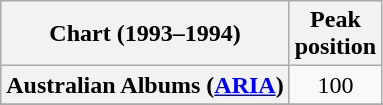<table class="wikitable sortable plainrowheaders" style="text-align:center">
<tr>
<th scope="col">Chart (1993–1994)</th>
<th scope="col">Peak<br>position</th>
</tr>
<tr>
<th scope="row">Australian Albums (<a href='#'>ARIA</a>)</th>
<td>100</td>
</tr>
<tr>
</tr>
<tr>
</tr>
</table>
